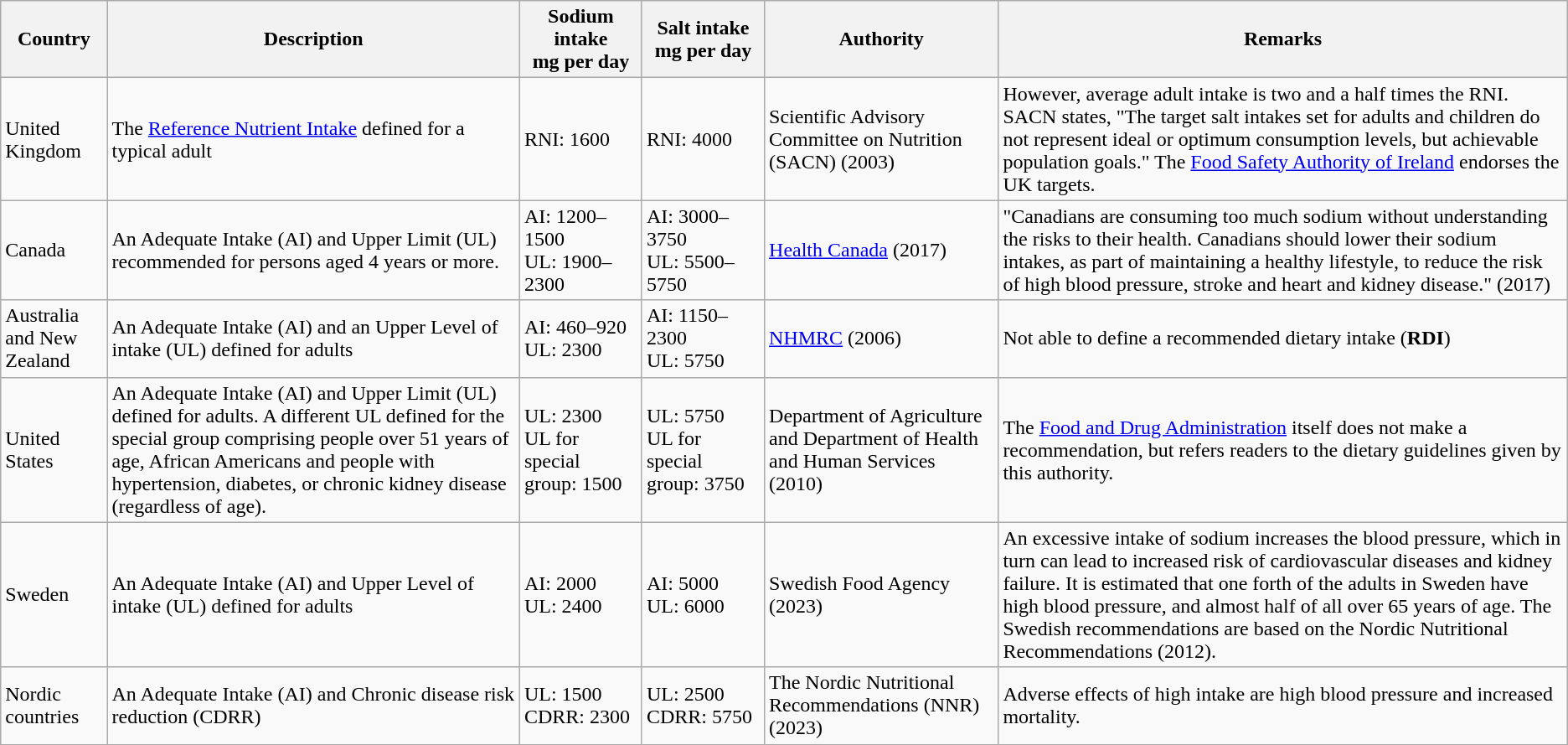<table class="wikitable">
<tr>
<th>Country</th>
<th>Description</th>
<th width="90px">Sodium intake<br>mg per day</th>
<th width="90px">Salt intake<br>mg per day</th>
<th>Authority</th>
<th>Remarks</th>
</tr>
<tr>
<td>United Kingdom</td>
<td>The <a href='#'>Reference Nutrient Intake</a> defined for a typical adult</td>
<td>RNI: 1600</td>
<td>RNI: 4000</td>
<td>Scientific Advisory Committee on Nutrition (SACN) (2003)</td>
<td>However, average adult intake is two and a half times the RNI. SACN states, "The target salt intakes set for adults and children do not represent ideal or optimum consumption levels, but achievable population goals." The <a href='#'>Food Safety Authority of Ireland</a> endorses the UK targets.</td>
</tr>
<tr>
<td>Canada</td>
<td>An Adequate Intake (AI) and Upper Limit (UL) recommended for persons aged 4 years or more.</td>
<td>AI: 1200–1500<br> UL: 1900–2300</td>
<td>AI: 3000–3750<br> UL: 5500–5750</td>
<td><a href='#'>Health Canada</a> (2017)</td>
<td>"Canadians are consuming too much sodium without understanding the risks to their health. Canadians should lower their sodium intakes, as part of maintaining a healthy lifestyle, to reduce the risk of high blood pressure, stroke and heart and kidney disease." (2017)</td>
</tr>
<tr>
<td>Australia and New Zealand</td>
<td>An Adequate Intake (AI) and an Upper Level of intake (UL) defined for adults</td>
<td>AI: 460–920<br>UL: 2300</td>
<td>AI: 1150–2300<br>UL: 5750</td>
<td><a href='#'>NHMRC</a> (2006)</td>
<td>Not able to define a recommended dietary intake (<strong>RDI</strong>)</td>
</tr>
<tr>
<td>United States</td>
<td>An Adequate Intake (AI) and Upper Limit (UL) defined for adults. A different UL defined for the special group comprising people over 51 years of age, African Americans and people with hypertension, diabetes, or chronic kidney disease (regardless of age).</td>
<td>UL: 2300<br>UL for special group: 1500</td>
<td>UL: 5750<br>UL for special group: 3750</td>
<td>Department of Agriculture and Department of Health and Human Services (2010)</td>
<td>The <a href='#'>Food and Drug Administration</a> itself does not make a recommendation, but refers readers to the dietary guidelines given by this authority.</td>
</tr>
<tr>
<td>Sweden</td>
<td>An Adequate Intake (AI) and Upper Level of intake (UL) defined for adults</td>
<td>AI: 2000<br>UL: 2400</td>
<td>AI: 5000<br>UL: 6000</td>
<td>Swedish Food Agency (2023)</td>
<td>An excessive intake of sodium increases the blood pressure, which in turn can lead to increased risk of cardiovascular diseases and kidney failure. It is estimated that one forth of the adults in Sweden have high blood pressure, and almost half of all over 65 years of age. The Swedish recommendations are based on the Nordic Nutritional Recommendations (2012).</td>
</tr>
<tr>
<td>Nordic countries</td>
<td>An Adequate Intake (AI) and Chronic disease risk reduction (CDRR)</td>
<td>UL: 1500<br>CDRR: 2300</td>
<td>UL: 2500<br>CDRR: 5750</td>
<td>The Nordic Nutritional Recommendations (NNR) (2023)</td>
<td>Adverse effects of high intake are high blood pressure and increased mortality.</td>
</tr>
</table>
